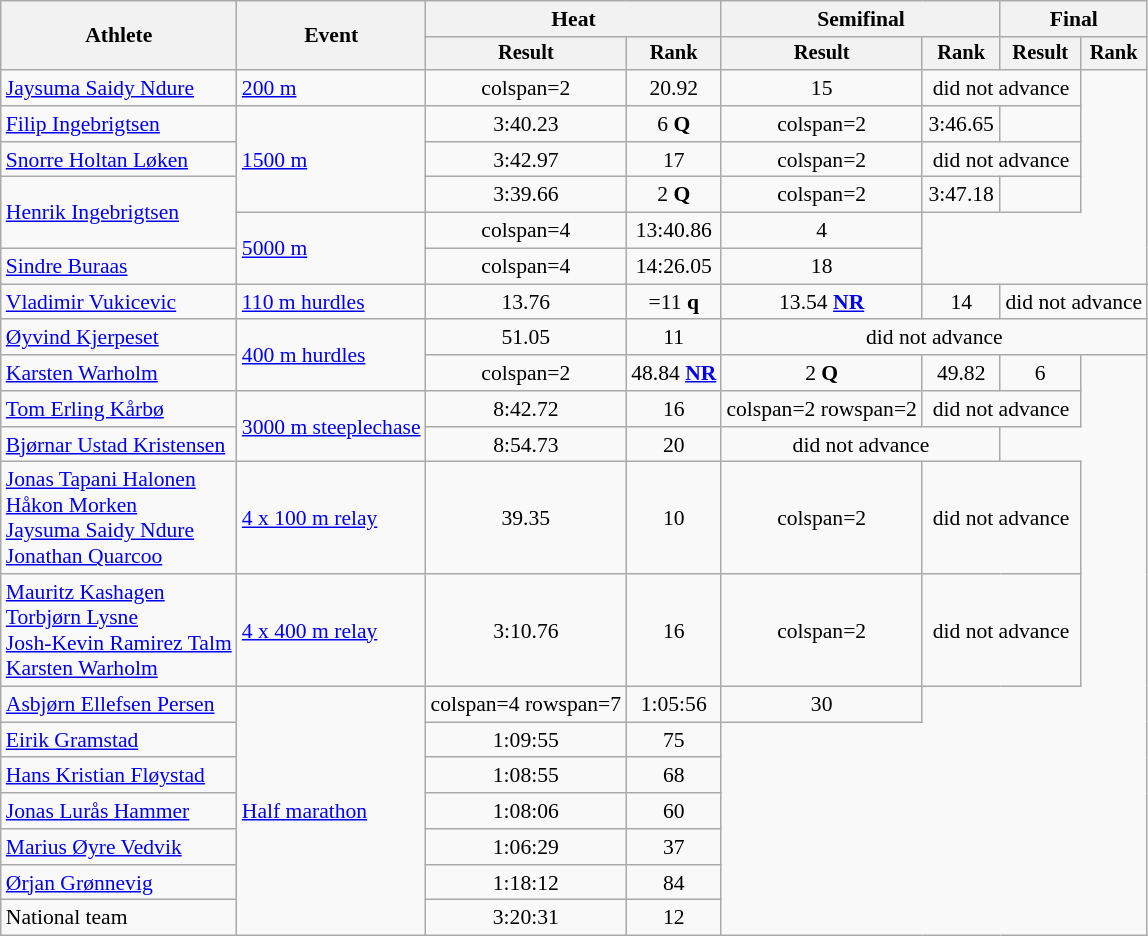<table class="wikitable" style="font-size:90%">
<tr>
<th rowspan=2>Athlete</th>
<th rowspan=2>Event</th>
<th colspan=2>Heat</th>
<th colspan=2>Semifinal</th>
<th colspan=2>Final</th>
</tr>
<tr style="font-size:95%">
<th>Result</th>
<th>Rank</th>
<th>Result</th>
<th>Rank</th>
<th>Result</th>
<th>Rank</th>
</tr>
<tr align=center>
<td align=left><a href='#'>Jaysuma Saidy Ndure</a></td>
<td style="text-align:left;"><a href='#'>200 m</a></td>
<td>colspan=2 </td>
<td>20.92</td>
<td>15</td>
<td colspan=2>did not advance</td>
</tr>
<tr align=center>
<td align=left><a href='#'>Filip Ingebrigtsen</a></td>
<td style="text-align:left;" rowspan=3><a href='#'>1500 m</a></td>
<td>3:40.23</td>
<td>6 <strong>Q</strong></td>
<td>colspan=2 </td>
<td>3:46.65</td>
<td></td>
</tr>
<tr align=center>
<td align=left><a href='#'>Snorre Holtan Løken</a></td>
<td>3:42.97</td>
<td>17</td>
<td>colspan=2 </td>
<td colspan=2>did not advance</td>
</tr>
<tr align=center>
<td align=left rowspan=2><a href='#'>Henrik Ingebrigtsen</a></td>
<td>3:39.66</td>
<td>2 <strong>Q</strong></td>
<td>colspan=2 </td>
<td>3:47.18</td>
<td></td>
</tr>
<tr align=center>
<td style="text-align:left;" rowspan=2><a href='#'>5000 m</a></td>
<td>colspan=4 </td>
<td>13:40.86</td>
<td>4</td>
</tr>
<tr align=center>
<td align=left><a href='#'>Sindre Buraas</a></td>
<td>colspan=4 </td>
<td>14:26.05</td>
<td>18</td>
</tr>
<tr align=center>
<td align=left><a href='#'>Vladimir Vukicevic</a></td>
<td style="text-align:left;"><a href='#'>110 m hurdles</a></td>
<td>13.76</td>
<td>=11 <strong>q</strong></td>
<td>13.54 <strong><a href='#'>NR</a></strong></td>
<td>14</td>
<td colspan=2>did not advance</td>
</tr>
<tr align=center>
<td align=left><a href='#'>Øyvind Kjerpeset</a></td>
<td style="text-align:left;" rowspan=2><a href='#'>400 m hurdles</a></td>
<td>51.05</td>
<td>11</td>
<td colspan=4>did not advance</td>
</tr>
<tr align=center>
<td align=left><a href='#'>Karsten Warholm</a></td>
<td>colspan=2 </td>
<td>48.84 <strong><a href='#'>NR</a></strong></td>
<td>2 <strong>Q</strong></td>
<td>49.82</td>
<td>6</td>
</tr>
<tr align=center>
<td align=left><a href='#'>Tom Erling Kårbø</a></td>
<td style="text-align:left;" rowspan=2><a href='#'>3000 m steeplechase</a></td>
<td>8:42.72</td>
<td>16</td>
<td>colspan=2 rowspan=2 </td>
<td colspan=2>did not advance</td>
</tr>
<tr align=center>
<td align=left><a href='#'>Bjørnar Ustad Kristensen</a></td>
<td>8:54.73</td>
<td>20</td>
<td colspan=2>did not advance</td>
</tr>
<tr align=center>
<td align=left><a href='#'>Jonas Tapani Halonen</a><br><a href='#'>Håkon Morken</a><br><a href='#'>Jaysuma Saidy Ndure</a><br><a href='#'>Jonathan Quarcoo</a></td>
<td style="text-align:left;"><a href='#'>4 x 100 m relay</a></td>
<td>39.35 <strong></strong></td>
<td>10</td>
<td>colspan=2 </td>
<td colspan=2>did not advance</td>
</tr>
<tr align=center>
<td align=left><a href='#'>Mauritz Kashagen</a><br><a href='#'>Torbjørn Lysne</a><br><a href='#'>Josh-Kevin Ramirez Talm</a><br><a href='#'>Karsten Warholm</a></td>
<td style="text-align:left;"><a href='#'>4 x 400 m relay</a></td>
<td>3:10.76 <strong></strong></td>
<td>16</td>
<td>colspan=2 </td>
<td colspan=2>did not advance</td>
</tr>
<tr align=center>
<td align=left><a href='#'>Asbjørn Ellefsen Persen</a></td>
<td style="text-align:left;" rowspan=7><a href='#'>Half marathon</a></td>
<td>colspan=4 rowspan=7 </td>
<td>1:05:56</td>
<td>30</td>
</tr>
<tr align=center>
<td align=left><a href='#'>Eirik Gramstad</a></td>
<td>1:09:55</td>
<td>75</td>
</tr>
<tr align=center>
<td align=left><a href='#'>Hans Kristian Fløystad</a></td>
<td>1:08:55</td>
<td>68</td>
</tr>
<tr align=center>
<td align=left><a href='#'>Jonas Lurås Hammer</a></td>
<td>1:08:06</td>
<td>60</td>
</tr>
<tr align=center>
<td align=left><a href='#'>Marius Øyre Vedvik</a></td>
<td>1:06:29</td>
<td>37</td>
</tr>
<tr align=center>
<td align=left><a href='#'>Ørjan Grønnevig</a></td>
<td>1:18:12</td>
<td>84</td>
</tr>
<tr align=center>
<td align=left>National team</td>
<td>3:20:31</td>
<td>12</td>
</tr>
</table>
